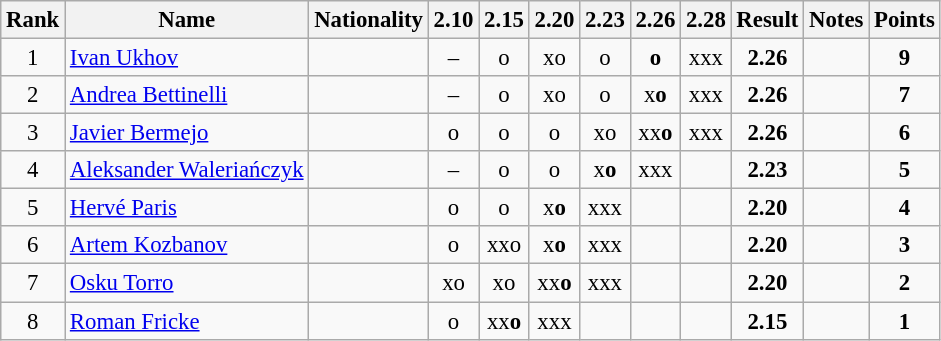<table class="wikitable sortable" style="text-align:center;font-size:95%">
<tr>
<th>Rank</th>
<th>Name</th>
<th>Nationality</th>
<th>2.10</th>
<th>2.15</th>
<th>2.20</th>
<th>2.23</th>
<th>2.26</th>
<th>2.28</th>
<th>Result</th>
<th>Notes</th>
<th>Points</th>
</tr>
<tr>
<td>1</td>
<td align=left><a href='#'>Ivan Ukhov</a></td>
<td align=left></td>
<td>–</td>
<td>o</td>
<td>xo</td>
<td>o</td>
<td><strong>o</strong></td>
<td>xxx</td>
<td><strong>2.26</strong></td>
<td></td>
<td><strong>9</strong></td>
</tr>
<tr>
<td>2</td>
<td align=left><a href='#'>Andrea Bettinelli</a></td>
<td align=left></td>
<td>–</td>
<td>o</td>
<td>xo</td>
<td>o</td>
<td>x<strong>o</strong></td>
<td>xxx</td>
<td><strong>2.26</strong></td>
<td></td>
<td><strong>7</strong></td>
</tr>
<tr>
<td>3</td>
<td align=left><a href='#'>Javier Bermejo</a></td>
<td align=left></td>
<td>o</td>
<td>o</td>
<td>o</td>
<td>xo</td>
<td>xx<strong>o</strong></td>
<td>xxx</td>
<td><strong>2.26</strong></td>
<td></td>
<td><strong>6</strong></td>
</tr>
<tr>
<td>4</td>
<td align=left><a href='#'>Aleksander Waleriańczyk</a></td>
<td align=left></td>
<td>–</td>
<td>o</td>
<td>o</td>
<td>x<strong>o</strong></td>
<td>xxx</td>
<td></td>
<td><strong>2.23</strong></td>
<td></td>
<td><strong>5</strong></td>
</tr>
<tr>
<td>5</td>
<td align=left><a href='#'>Hervé Paris</a></td>
<td align=left></td>
<td>o</td>
<td>o</td>
<td>x<strong>o</strong></td>
<td>xxx</td>
<td></td>
<td></td>
<td><strong>2.20</strong></td>
<td></td>
<td><strong>4</strong></td>
</tr>
<tr>
<td>6</td>
<td align=left><a href='#'>Artem Kozbanov</a></td>
<td align=left></td>
<td>o</td>
<td>xxo</td>
<td>x<strong>o</strong></td>
<td>xxx</td>
<td></td>
<td></td>
<td><strong>2.20</strong></td>
<td></td>
<td><strong>3</strong></td>
</tr>
<tr>
<td>7</td>
<td align=left><a href='#'>Osku Torro</a></td>
<td align=left></td>
<td>xo</td>
<td>xo</td>
<td>xx<strong>o</strong></td>
<td>xxx</td>
<td></td>
<td></td>
<td><strong>2.20</strong></td>
<td></td>
<td><strong>2</strong></td>
</tr>
<tr>
<td>8</td>
<td align=left><a href='#'>Roman Fricke</a></td>
<td align=left></td>
<td>o</td>
<td>xx<strong>o</strong></td>
<td>xxx</td>
<td></td>
<td></td>
<td></td>
<td><strong>2.15</strong></td>
<td></td>
<td><strong>1</strong></td>
</tr>
</table>
